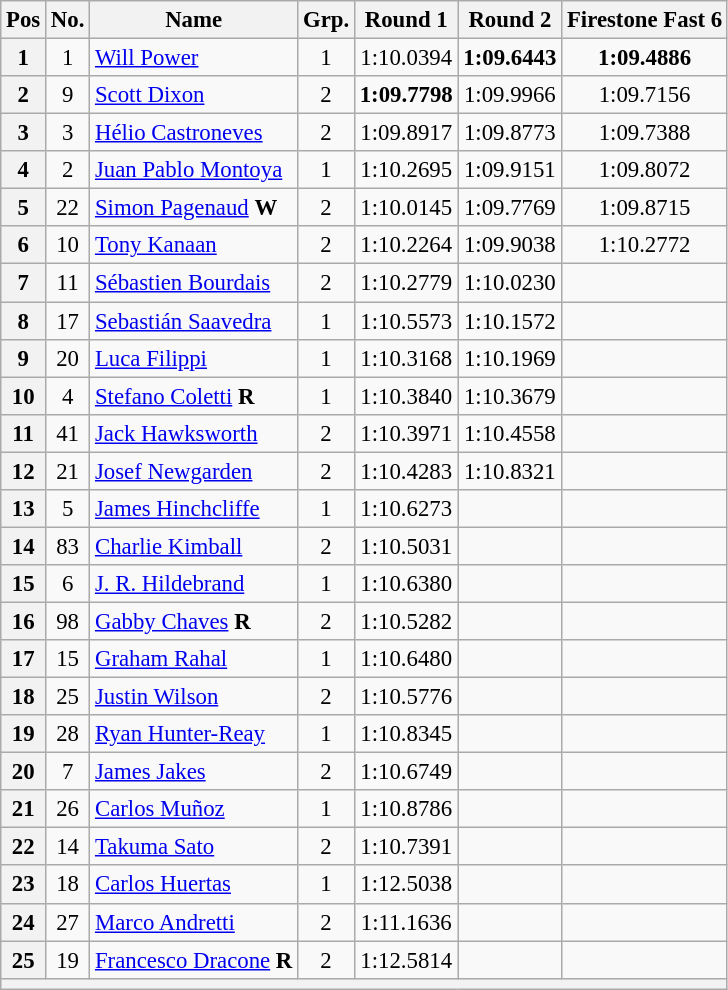<table class="wikitable sortable" style="text-align:center; font-size: 95%;">
<tr>
<th>Pos</th>
<th>No.</th>
<th>Name</th>
<th>Grp.</th>
<th>Round 1</th>
<th>Round 2</th>
<th>Firestone Fast 6</th>
</tr>
<tr>
<th scope="row">1</th>
<td>1</td>
<td align=left> <a href='#'>Will Power</a></td>
<td>1</td>
<td>1:10.0394</td>
<td><strong>1:09.6443</strong></td>
<td><strong>1:09.4886</strong></td>
</tr>
<tr>
<th scope="row">2</th>
<td>9</td>
<td align=left> <a href='#'>Scott Dixon</a></td>
<td>2</td>
<td><strong>1:09.7798</strong></td>
<td>1:09.9966</td>
<td>1:09.7156</td>
</tr>
<tr>
<th scope="row">3</th>
<td>3</td>
<td align=left> <a href='#'>Hélio Castroneves</a></td>
<td>2</td>
<td>1:09.8917</td>
<td>1:09.8773</td>
<td>1:09.7388</td>
</tr>
<tr>
<th scope="row">4</th>
<td>2</td>
<td align=left> <a href='#'>Juan Pablo Montoya</a></td>
<td>1</td>
<td>1:10.2695</td>
<td>1:09.9151</td>
<td>1:09.8072</td>
</tr>
<tr>
<th scope="row">5</th>
<td>22</td>
<td align=left> <a href='#'>Simon Pagenaud</a> <strong><span>W</span></strong></td>
<td>2</td>
<td>1:10.0145</td>
<td>1:09.7769</td>
<td>1:09.8715</td>
</tr>
<tr>
<th scope="row">6</th>
<td>10</td>
<td align=left> <a href='#'>Tony Kanaan</a></td>
<td>2</td>
<td>1:10.2264</td>
<td>1:09.9038</td>
<td>1:10.2772</td>
</tr>
<tr>
<th scope="row">7</th>
<td>11</td>
<td align=left> <a href='#'>Sébastien Bourdais</a></td>
<td>2</td>
<td>1:10.2779</td>
<td>1:10.0230</td>
<td></td>
</tr>
<tr>
<th scope="row">8</th>
<td>17</td>
<td align=left> <a href='#'>Sebastián Saavedra</a></td>
<td>1</td>
<td>1:10.5573</td>
<td>1:10.1572</td>
<td></td>
</tr>
<tr>
<th scope="row">9</th>
<td>20</td>
<td align=left> <a href='#'>Luca Filippi</a></td>
<td>1</td>
<td>1:10.3168</td>
<td>1:10.1969</td>
<td></td>
</tr>
<tr>
<th scope="row">10</th>
<td>4</td>
<td align=left> <a href='#'>Stefano Coletti</a> <strong><span>R</span></strong></td>
<td>1</td>
<td>1:10.3840</td>
<td>1:10.3679</td>
<td></td>
</tr>
<tr>
<th scope="row">11</th>
<td>41</td>
<td align=left> <a href='#'>Jack Hawksworth</a></td>
<td>2</td>
<td>1:10.3971</td>
<td>1:10.4558</td>
<td></td>
</tr>
<tr>
<th scope="row">12</th>
<td>21</td>
<td align=left> <a href='#'>Josef Newgarden</a></td>
<td>2</td>
<td>1:10.4283</td>
<td>1:10.8321</td>
<td></td>
</tr>
<tr>
<th scope="row">13</th>
<td>5</td>
<td align=left> <a href='#'>James Hinchcliffe</a></td>
<td>1</td>
<td>1:10.6273</td>
<td></td>
<td></td>
</tr>
<tr>
<th scope="row">14</th>
<td>83</td>
<td align=left> <a href='#'>Charlie Kimball</a></td>
<td>2</td>
<td>1:10.5031</td>
<td></td>
<td></td>
</tr>
<tr>
<th scope="row">15</th>
<td>6</td>
<td align=left> <a href='#'>J. R. Hildebrand</a></td>
<td>1</td>
<td>1:10.6380</td>
<td></td>
<td></td>
</tr>
<tr>
<th scope="row">16</th>
<td>98</td>
<td align=left> <a href='#'>Gabby Chaves</a> <strong><span>R</span></strong></td>
<td>2</td>
<td>1:10.5282</td>
<td></td>
<td></td>
</tr>
<tr>
<th scope="row">17</th>
<td>15</td>
<td align=left> <a href='#'>Graham Rahal</a></td>
<td>1</td>
<td>1:10.6480</td>
<td></td>
<td></td>
</tr>
<tr>
<th scope="row">18</th>
<td>25</td>
<td align=left> <a href='#'>Justin Wilson</a></td>
<td>2</td>
<td>1:10.5776</td>
<td></td>
<td></td>
</tr>
<tr>
<th scope="row">19</th>
<td>28</td>
<td align=left> <a href='#'>Ryan Hunter-Reay</a></td>
<td>1</td>
<td>1:10.8345</td>
<td></td>
<td></td>
</tr>
<tr>
<th scope="row">20</th>
<td>7</td>
<td align=left> <a href='#'>James Jakes</a></td>
<td>2</td>
<td>1:10.6749</td>
<td></td>
<td></td>
</tr>
<tr>
<th scope="row">21</th>
<td>26</td>
<td align=left> <a href='#'>Carlos Muñoz</a></td>
<td>1</td>
<td>1:10.8786</td>
<td></td>
<td></td>
</tr>
<tr>
<th scope="row">22</th>
<td>14</td>
<td align=left> <a href='#'>Takuma Sato</a></td>
<td>2</td>
<td>1:10.7391</td>
<td></td>
<td></td>
</tr>
<tr>
<th scope="row">23</th>
<td>18</td>
<td align=left> <a href='#'>Carlos Huertas</a></td>
<td>1</td>
<td>1:12.5038</td>
<td></td>
<td></td>
</tr>
<tr>
<th scope="row">24</th>
<td>27</td>
<td align=left> <a href='#'>Marco Andretti</a></td>
<td>2</td>
<td>1:11.1636</td>
<td></td>
<td></td>
</tr>
<tr>
<th scope="row">25</th>
<td>19</td>
<td align=left> <a href='#'>Francesco Dracone</a> <strong><span>R</span></strong></td>
<td>2</td>
<td>1:12.5814</td>
<td></td>
<td></td>
</tr>
<tr>
<th colspan=11 align=center></th>
</tr>
</table>
